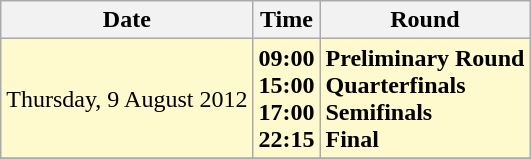<table class="wikitable">
<tr>
<th>Date</th>
<th>Time</th>
<th>Round</th>
</tr>
<tr>
<td style=background:lemonchiffon>Thursday, 9 August 2012</td>
<td style=background:lemonchiffon><strong>09:00<br>15:00<br>17:00<br>22:15</strong></td>
<td style=background:lemonchiffon><strong>Preliminary Round<br>Quarterfinals<br>Semifinals<br>Final</strong></td>
</tr>
<tr>
</tr>
</table>
